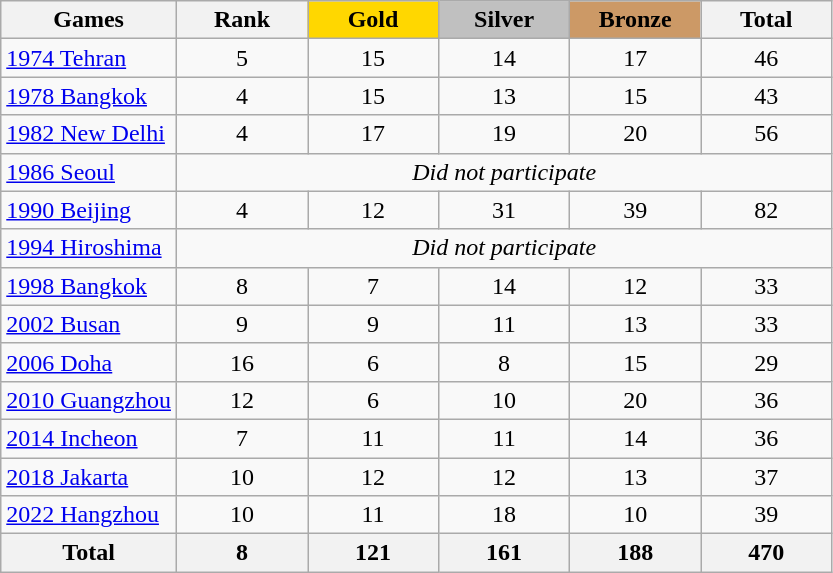<table class="wikitable sortable" style="margin-top:0em; text-align:center; font-size:100%;">
<tr>
<th>Games</th>
<th style="width:5em;">Rank</th>
<th style="background:gold; width:5em;"><strong>Gold</strong></th>
<th style="background:silver; width:5em;"><strong>Silver</strong></th>
<th style="background:#cc9966; width:5em;"><strong>Bronze</strong></th>
<th style="width:5em;">Total</th>
</tr>
<tr>
<td align=left><a href='#'>1974 Tehran</a></td>
<td>5</td>
<td>15</td>
<td>14</td>
<td>17</td>
<td>46</td>
</tr>
<tr>
<td align=left><a href='#'>1978 Bangkok</a></td>
<td>4</td>
<td>15</td>
<td>13</td>
<td>15</td>
<td>43</td>
</tr>
<tr>
<td align=left><a href='#'>1982 New Delhi</a></td>
<td>4</td>
<td>17</td>
<td>19</td>
<td>20</td>
<td>56</td>
</tr>
<tr>
<td align=left><a href='#'>1986 Seoul</a></td>
<td colspan=5><em>Did not participate</em></td>
</tr>
<tr>
<td align=left><a href='#'>1990 Beijing</a></td>
<td>4</td>
<td>12</td>
<td>31</td>
<td>39</td>
<td>82</td>
</tr>
<tr>
<td align=left><a href='#'>1994 Hiroshima</a></td>
<td colspan=5><em>Did not participate</em></td>
</tr>
<tr>
<td align=left><a href='#'>1998 Bangkok</a></td>
<td>8</td>
<td>7</td>
<td>14</td>
<td>12</td>
<td>33</td>
</tr>
<tr>
<td align=left><a href='#'>2002 Busan</a></td>
<td>9</td>
<td>9</td>
<td>11</td>
<td>13</td>
<td>33</td>
</tr>
<tr>
<td align=left><a href='#'>2006 Doha</a></td>
<td>16</td>
<td>6</td>
<td>8</td>
<td>15</td>
<td>29</td>
</tr>
<tr>
<td align=left><a href='#'>2010 Guangzhou</a></td>
<td>12</td>
<td>6</td>
<td>10</td>
<td>20</td>
<td>36</td>
</tr>
<tr>
<td align=left><a href='#'>2014 Incheon</a></td>
<td>7</td>
<td>11</td>
<td>11</td>
<td>14</td>
<td>36</td>
</tr>
<tr>
<td align=left><a href='#'>2018 Jakarta</a></td>
<td>10</td>
<td>12</td>
<td>12</td>
<td>13</td>
<td>37</td>
</tr>
<tr>
<td align=left><a href='#'>2022 Hangzhou</a></td>
<td>10</td>
<td>11</td>
<td>18</td>
<td>10</td>
<td>39</td>
</tr>
<tr>
<th>Total</th>
<th>8</th>
<th>121</th>
<th>161</th>
<th>188</th>
<th>470</th>
</tr>
</table>
